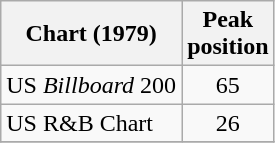<table class="wikitable">
<tr>
<th>Chart (1979)</th>
<th>Peak<br>position</th>
</tr>
<tr>
<td>US <em>Billboard</em> 200</td>
<td align="center">65</td>
</tr>
<tr>
<td>US R&B Chart</td>
<td align="center">26</td>
</tr>
<tr>
</tr>
</table>
